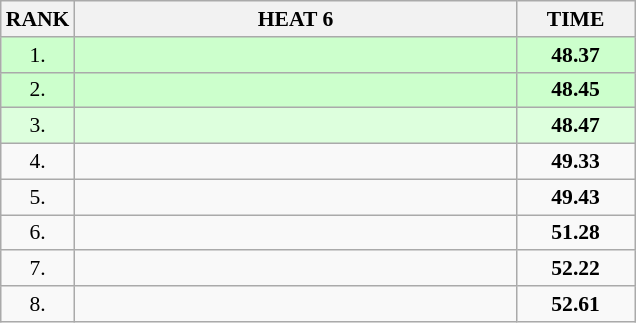<table class="wikitable" style="border-collapse: collapse; font-size: 90%;">
<tr>
<th>RANK</th>
<th style="width: 20em">HEAT 6</th>
<th style="width: 5em">TIME</th>
</tr>
<tr style="background:#ccffcc;">
<td align="center">1.</td>
<td></td>
<td align="center"><strong>48.37</strong></td>
</tr>
<tr style="background:#ccffcc;">
<td align="center">2.</td>
<td></td>
<td align="center"><strong>48.45</strong></td>
</tr>
<tr style="background:#ddffdd;">
<td align="center">3.</td>
<td></td>
<td align="center"><strong>48.47</strong></td>
</tr>
<tr>
<td align="center">4.</td>
<td></td>
<td align="center"><strong>49.33</strong></td>
</tr>
<tr>
<td align="center">5.</td>
<td></td>
<td align="center"><strong>49.43</strong></td>
</tr>
<tr>
<td align="center">6.</td>
<td></td>
<td align="center"><strong>51.28</strong></td>
</tr>
<tr>
<td align="center">7.</td>
<td></td>
<td align="center"><strong>52.22</strong></td>
</tr>
<tr>
<td align="center">8.</td>
<td></td>
<td align="center"><strong>52.61</strong></td>
</tr>
</table>
